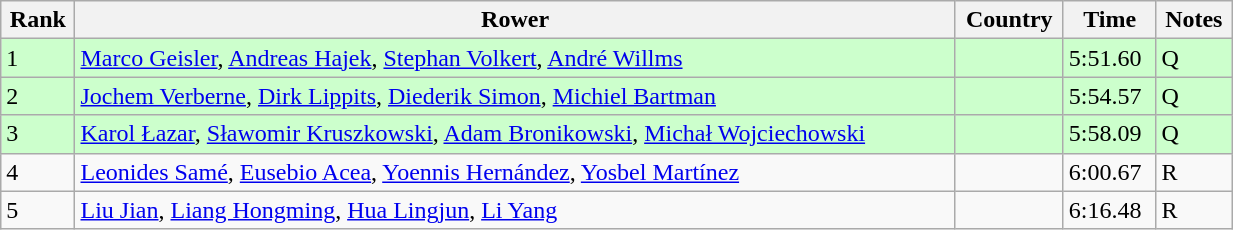<table class="wikitable sortable" width=65%>
<tr>
<th>Rank</th>
<th>Rower</th>
<th>Country</th>
<th>Time</th>
<th>Notes</th>
</tr>
<tr bgcolor=ccffcc>
<td>1</td>
<td><a href='#'>Marco Geisler</a>, <a href='#'>Andreas Hajek</a>, <a href='#'>Stephan Volkert</a>, <a href='#'>André Willms</a></td>
<td></td>
<td>5:51.60</td>
<td>Q</td>
</tr>
<tr bgcolor=ccffcc>
<td>2</td>
<td><a href='#'>Jochem Verberne</a>, <a href='#'>Dirk Lippits</a>, <a href='#'>Diederik Simon</a>, <a href='#'>Michiel Bartman</a></td>
<td></td>
<td>5:54.57</td>
<td>Q</td>
</tr>
<tr bgcolor=ccffcc>
<td>3</td>
<td><a href='#'>Karol Łazar</a>, <a href='#'>Sławomir Kruszkowski</a>, <a href='#'>Adam Bronikowski</a>, <a href='#'>Michał Wojciechowski</a></td>
<td></td>
<td>5:58.09</td>
<td>Q</td>
</tr>
<tr>
<td>4</td>
<td><a href='#'>Leonides Samé</a>, <a href='#'>Eusebio Acea</a>, <a href='#'>Yoennis Hernández</a>, <a href='#'>Yosbel Martínez</a></td>
<td></td>
<td>6:00.67</td>
<td>R</td>
</tr>
<tr>
<td>5</td>
<td><a href='#'>Liu Jian</a>, <a href='#'>Liang Hongming</a>, <a href='#'>Hua Lingjun</a>, <a href='#'>Li Yang</a></td>
<td></td>
<td>6:16.48</td>
<td>R</td>
</tr>
</table>
